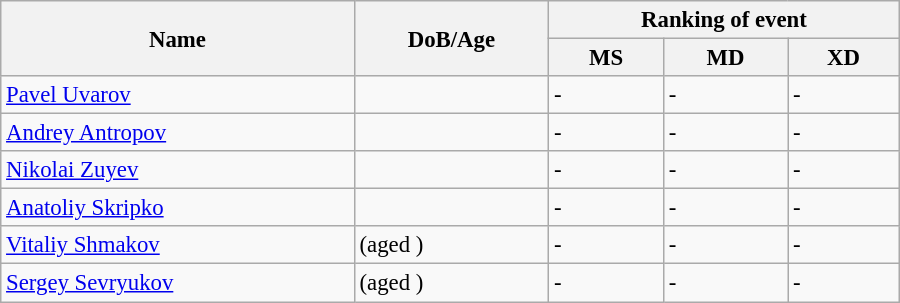<table class="wikitable" style="width:600px; font-size:95%;">
<tr>
<th rowspan="2" align="left">Name</th>
<th rowspan="2" align="left">DoB/Age</th>
<th colspan="3" align="center">Ranking of event</th>
</tr>
<tr>
<th align="center">MS</th>
<th>MD</th>
<th align="center">XD</th>
</tr>
<tr>
<td><a href='#'>Pavel Uvarov</a></td>
<td></td>
<td>-</td>
<td>-</td>
<td>-</td>
</tr>
<tr>
<td><a href='#'>Andrey Antropov</a></td>
<td></td>
<td>-</td>
<td>-</td>
<td>-</td>
</tr>
<tr>
<td><a href='#'>Nikolai Zuyev</a></td>
<td></td>
<td>-</td>
<td>-</td>
<td>-</td>
</tr>
<tr>
<td><a href='#'>Anatoliy Skripko</a></td>
<td></td>
<td>-</td>
<td>-</td>
<td>-</td>
</tr>
<tr>
<td><a href='#'>Vitaliy Shmakov</a></td>
<td> (aged )</td>
<td>-</td>
<td>-</td>
<td>-</td>
</tr>
<tr>
<td><a href='#'>Sergey Sevryukov</a></td>
<td> (aged )</td>
<td>-</td>
<td>-</td>
<td>-</td>
</tr>
</table>
